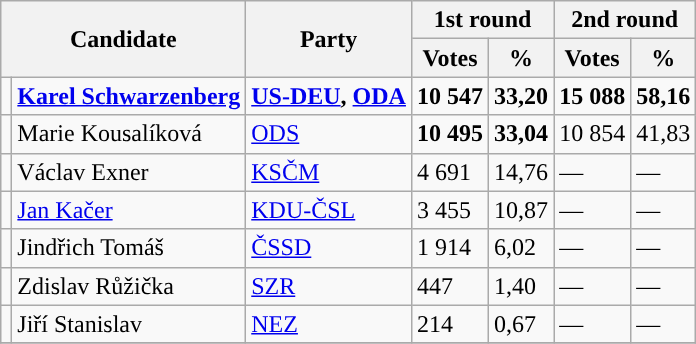<table class="wikitable sortable">
<tr>
<th colspan="2" rowspan="2">Candidate</th>
<th rowspan="2">Party</th>
<th colspan="2">1st round</th>
<th colspan="2">2nd round</th>
</tr>
<tr>
<th>Votes</th>
<th>%</th>
<th>Votes</th>
<th>%</th>
</tr>
<tr>
<td style="background-color:"></td>
<td><strong><a href='#'>Karel Schwarzenberg</a></strong></td>
<td><strong><a href='#'>US-DEU</a>, <a href='#'>ODA</a></strong></td>
<td><strong>10 547</strong></td>
<td><strong>33,20</strong></td>
<td><strong>15 088</strong></td>
<td><strong>58,16</strong></td>
</tr>
<tr>
<td style="background-color:"></td>
<td>Marie Kousalíková</td>
<td><a href='#'>ODS</a></td>
<td><strong>10 495</strong></td>
<td><strong>33,04</strong></td>
<td>10 854</td>
<td>41,83</td>
</tr>
<tr>
<td style="background-color:"></td>
<td>Václav Exner</td>
<td><a href='#'>KSČM</a></td>
<td>4 691</td>
<td>14,76</td>
<td>—</td>
<td>—</td>
</tr>
<tr>
<td style="background-color:"></td>
<td><a href='#'>Jan Kačer</a></td>
<td><a href='#'>KDU-ČSL</a></td>
<td>3 455</td>
<td>10,87</td>
<td>—</td>
<td>—</td>
</tr>
<tr>
<td style="background-color:"></td>
<td>Jindřich Tomáš</td>
<td><a href='#'>ČSSD</a></td>
<td>1 914</td>
<td>6,02</td>
<td>—</td>
<td>—</td>
</tr>
<tr>
<td style="background-color:"></td>
<td>Zdislav Růžička</td>
<td><a href='#'>SZR</a></td>
<td>447</td>
<td>1,40</td>
<td>—</td>
<td>—</td>
</tr>
<tr>
<td style="background-color:"></td>
<td>Jiří Stanislav</td>
<td><a href='#'>NEZ</a></td>
<td>214</td>
<td>0,67</td>
<td>—</td>
<td>—</td>
</tr>
<tr>
</tr>
</table>
